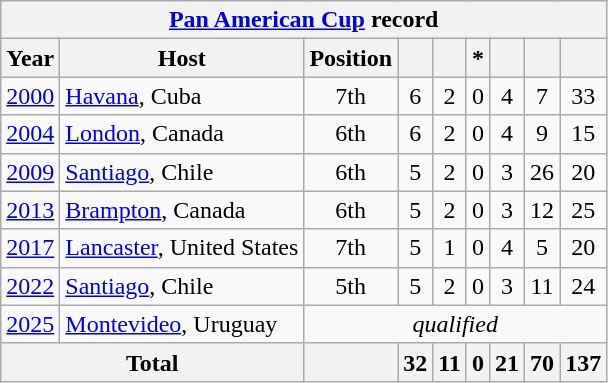<table class="wikitable" style="text-align: center;">
<tr>
<th colspan=10><a href='#'>Pan American Cup</a> record</th>
</tr>
<tr>
<th>Year</th>
<th>Host</th>
<th>Position</th>
<th></th>
<th></th>
<th>*</th>
<th></th>
<th></th>
<th></th>
</tr>
<tr>
<td><a href='#'>2000</a></td>
<td align=left> <a href='#'>Havana</a>, Cuba</td>
<td>7th</td>
<td>6</td>
<td>2</td>
<td>0</td>
<td>4</td>
<td>7</td>
<td>33</td>
</tr>
<tr>
<td><a href='#'>2004</a></td>
<td align=left> <a href='#'>London</a>, Canada</td>
<td>6th</td>
<td>6</td>
<td>2</td>
<td>0</td>
<td>4</td>
<td>9</td>
<td>15</td>
</tr>
<tr>
<td><a href='#'>2009</a></td>
<td align=left> <a href='#'>Santiago</a>, Chile</td>
<td>6th</td>
<td>5</td>
<td>2</td>
<td>0</td>
<td>3</td>
<td>26</td>
<td>20</td>
</tr>
<tr>
<td><a href='#'>2013</a></td>
<td align=left> <a href='#'>Brampton</a>, Canada</td>
<td>6th</td>
<td>5</td>
<td>2</td>
<td>0</td>
<td>3</td>
<td>12</td>
<td>25</td>
</tr>
<tr>
<td><a href='#'>2017</a></td>
<td align=left> <a href='#'>Lancaster</a>, United States</td>
<td>7th</td>
<td>5</td>
<td>1</td>
<td>0</td>
<td>4</td>
<td>5</td>
<td>20</td>
</tr>
<tr>
<td><a href='#'>2022</a></td>
<td align=left> <a href='#'>Santiago</a>, Chile</td>
<td>5th</td>
<td>5</td>
<td>2</td>
<td>0</td>
<td>3</td>
<td>11</td>
<td>24</td>
</tr>
<tr>
<td><a href='#'>2025</a></td>
<td align=left> <a href='#'>Montevideo</a>, Uruguay</td>
<td colspan=7><em>qualified</em></td>
</tr>
<tr>
<th colspan=2>Total</th>
<th></th>
<th>32</th>
<th>11</th>
<th>0</th>
<th>21</th>
<th>70</th>
<th>137</th>
</tr>
</table>
